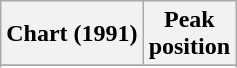<table class="wikitable sortable">
<tr>
<th align="left">Chart (1991)</th>
<th align="center">Peak<br>position</th>
</tr>
<tr>
</tr>
<tr>
</tr>
</table>
